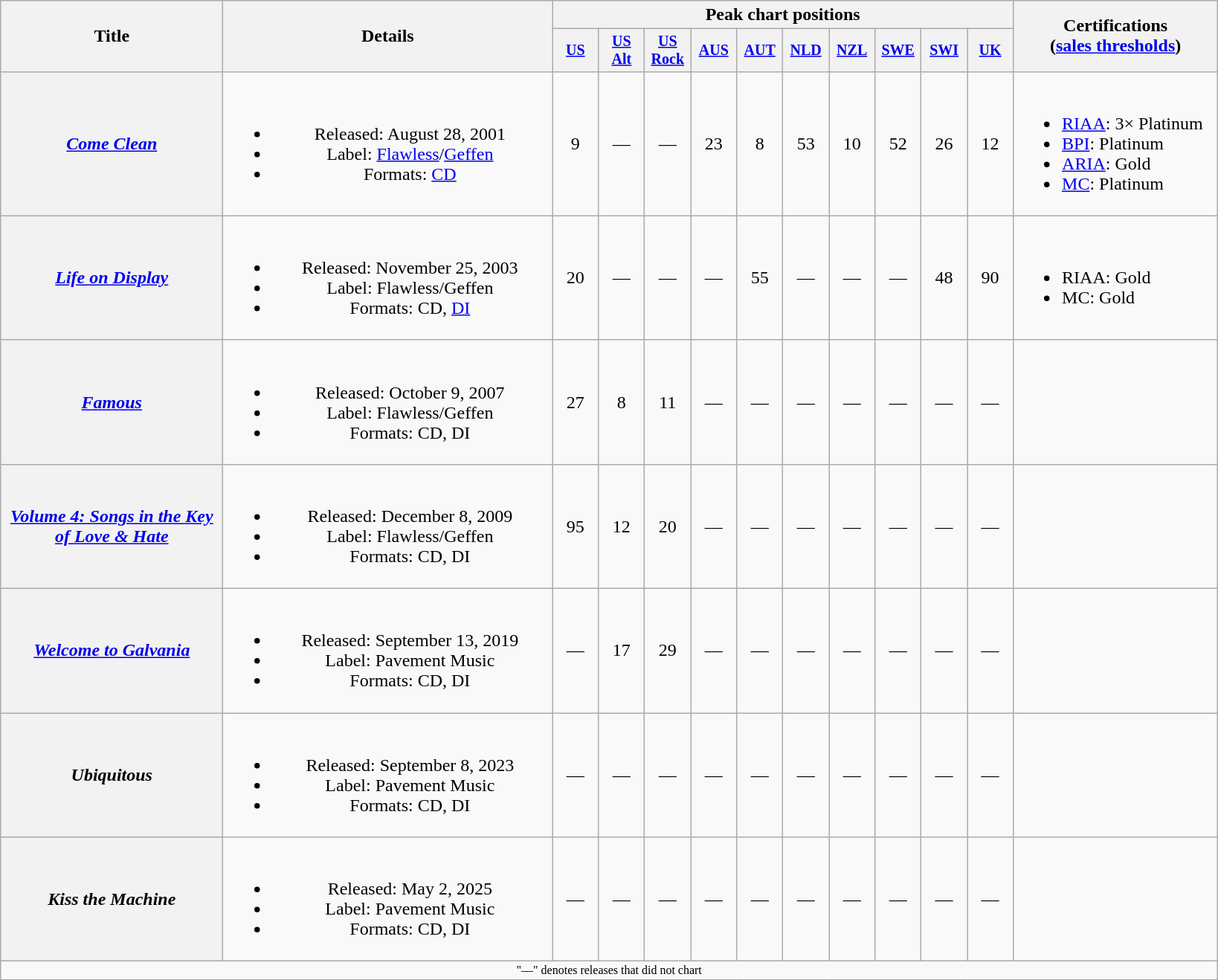<table class="wikitable plainrowheaders" style="text-align:center;">
<tr>
<th rowspan="2" style="width:12em;">Title</th>
<th rowspan="2" style="width:18em;">Details</th>
<th colspan="10">Peak chart positions</th>
<th rowspan="2" style="width:11em;">Certifications<br>(<a href='#'>sales thresholds</a>)</th>
</tr>
<tr style="font-size:smaller;">
<th style="width:35px;"><a href='#'>US</a><br></th>
<th style="width:35px;"><a href='#'>US<br>Alt</a><br></th>
<th style="width:35px;"><a href='#'>US<br>Rock</a><br></th>
<th style="width:35px;"><a href='#'>AUS</a><br></th>
<th style="width:35px;"><a href='#'>AUT</a><br></th>
<th style="width:35px;"><a href='#'>NLD</a><br></th>
<th style="width:35px;"><a href='#'>NZL</a><br></th>
<th style="width:35px;"><a href='#'>SWE</a><br></th>
<th style="width:35px;"><a href='#'>SWI</a><br></th>
<th style="width:35px;"><a href='#'>UK</a><br></th>
</tr>
<tr>
<th scope="row"><em><a href='#'>Come Clean</a></em></th>
<td><br><ul><li>Released: August 28, 2001</li><li>Label: <a href='#'>Flawless</a>/<a href='#'>Geffen</a></li><li>Formats: <a href='#'>CD</a></li></ul></td>
<td>9</td>
<td>—</td>
<td>—</td>
<td>23</td>
<td>8</td>
<td>53</td>
<td>10</td>
<td>52</td>
<td>26</td>
<td>12</td>
<td style="text-align:left;"><br><ul><li><a href='#'>RIAA</a>: 3× Platinum</li><li><a href='#'>BPI</a>: Platinum</li><li><a href='#'>ARIA</a>: Gold</li><li><a href='#'>MC</a>: Platinum</li></ul></td>
</tr>
<tr>
<th scope="row"><em><a href='#'>Life on Display</a></em></th>
<td><br><ul><li>Released: November 25, 2003</li><li>Label: Flawless/Geffen</li><li>Formats: CD, <a href='#'>DI</a></li></ul></td>
<td>20</td>
<td>—</td>
<td>—</td>
<td>—</td>
<td>55</td>
<td>—</td>
<td>—</td>
<td>—</td>
<td>48</td>
<td>90</td>
<td style="text-align:left;"><br><ul><li>RIAA: Gold</li><li>MC: Gold</li></ul></td>
</tr>
<tr>
<th scope="row"><em><a href='#'>Famous</a></em></th>
<td><br><ul><li>Released: October 9, 2007</li><li>Label: Flawless/Geffen</li><li>Formats: CD, DI</li></ul></td>
<td>27</td>
<td>8</td>
<td>11</td>
<td>—</td>
<td>—</td>
<td>—</td>
<td>—</td>
<td>—</td>
<td>—</td>
<td>—</td>
<td></td>
</tr>
<tr>
<th scope="row"><em><a href='#'>Volume 4: Songs in the Key of Love & Hate</a></em></th>
<td><br><ul><li>Released: December 8, 2009</li><li>Label: Flawless/Geffen</li><li>Formats: CD, DI</li></ul></td>
<td>95</td>
<td>12</td>
<td>20</td>
<td>—</td>
<td>—</td>
<td>—</td>
<td>—</td>
<td>—</td>
<td>—</td>
<td>—</td>
<td></td>
</tr>
<tr>
<th scope="row"><em><a href='#'>Welcome to Galvania</a></em></th>
<td><br><ul><li>Released: September 13, 2019</li><li>Label: Pavement Music</li><li>Formats: CD, DI</li></ul></td>
<td>—<br></td>
<td>17</td>
<td>29</td>
<td>—</td>
<td>—</td>
<td>—</td>
<td>—</td>
<td>—</td>
<td>—</td>
<td>— </td>
<td></td>
</tr>
<tr>
<th scope="row"><em>Ubiquitous</em></th>
<td><br><ul><li>Released: September 8, 2023</li><li>Label: Pavement Music</li><li>Formats: CD, DI</li></ul></td>
<td>—</td>
<td>—</td>
<td>—</td>
<td>—</td>
<td>—</td>
<td>—</td>
<td>—</td>
<td>—</td>
<td>—</td>
<td>—</td>
<td></td>
</tr>
<tr>
<th scope="row"><em>Kiss the Machine</em></th>
<td><br><ul><li>Released: May 2, 2025</li><li>Label: Pavement Music</li><li>Formats: CD, DI</li></ul></td>
<td>—</td>
<td>—</td>
<td>—</td>
<td>—</td>
<td>—</td>
<td>—</td>
<td>—</td>
<td>—</td>
<td>—</td>
<td>—</td>
<td></td>
</tr>
<tr>
<td colspan="15" style="font-size:8pt">"—" denotes releases that did not chart</td>
</tr>
</table>
